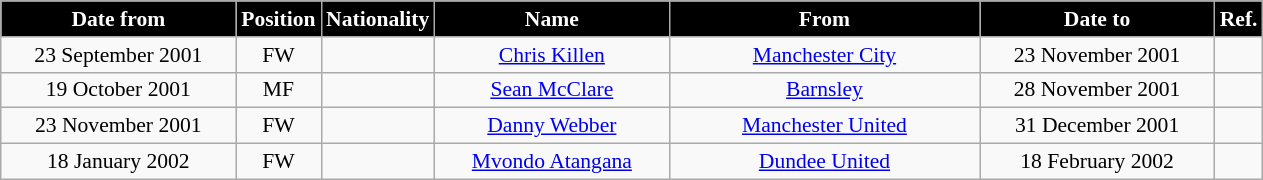<table class="wikitable" style="text-align:center; font-size:90%; ">
<tr>
<th style="background:#000000; color:white; width:150px;">Date from</th>
<th style="background:#000000; color:white; width:50px;">Position</th>
<th style="background:#000000; color:white; width:50px;">Nationality</th>
<th style="background:#000000; color:white; width:150px;">Name</th>
<th style="background:#000000; color:white; width:200px;">From</th>
<th style="background:#000000; color:white; width:150px;">Date to</th>
<th style="background:#000000; color:white; width:25px;">Ref.</th>
</tr>
<tr>
<td>23 September 2001</td>
<td>FW</td>
<td></td>
<td><a href='#'>Chris Killen</a></td>
<td><a href='#'>Manchester City</a></td>
<td>23 November 2001</td>
<td></td>
</tr>
<tr>
<td>19 October 2001</td>
<td>MF</td>
<td></td>
<td><a href='#'>Sean McClare</a></td>
<td><a href='#'>Barnsley</a></td>
<td>28 November 2001</td>
<td></td>
</tr>
<tr>
<td>23 November 2001</td>
<td>FW</td>
<td></td>
<td><a href='#'>Danny Webber</a></td>
<td><a href='#'>Manchester United</a></td>
<td>31 December 2001</td>
<td></td>
</tr>
<tr>
<td>18 January 2002</td>
<td>FW</td>
<td></td>
<td><a href='#'>Mvondo Atangana</a></td>
<td> <a href='#'>Dundee United</a></td>
<td>18 February 2002</td>
<td></td>
</tr>
</table>
